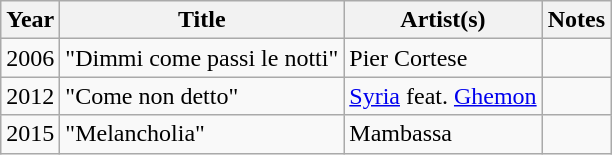<table class="wikitable">
<tr>
<th>Year</th>
<th>Title</th>
<th>Artist(s)</th>
<th>Notes</th>
</tr>
<tr>
<td>2006</td>
<td>"Dimmi come passi le notti"</td>
<td>Pier Cortese</td>
<td></td>
</tr>
<tr>
<td>2012</td>
<td>"Come non detto"</td>
<td><a href='#'>Syria</a> feat. <a href='#'>Ghemon</a></td>
<td></td>
</tr>
<tr>
<td>2015</td>
<td>"Melancholia"</td>
<td>Mambassa</td>
<td></td>
</tr>
</table>
